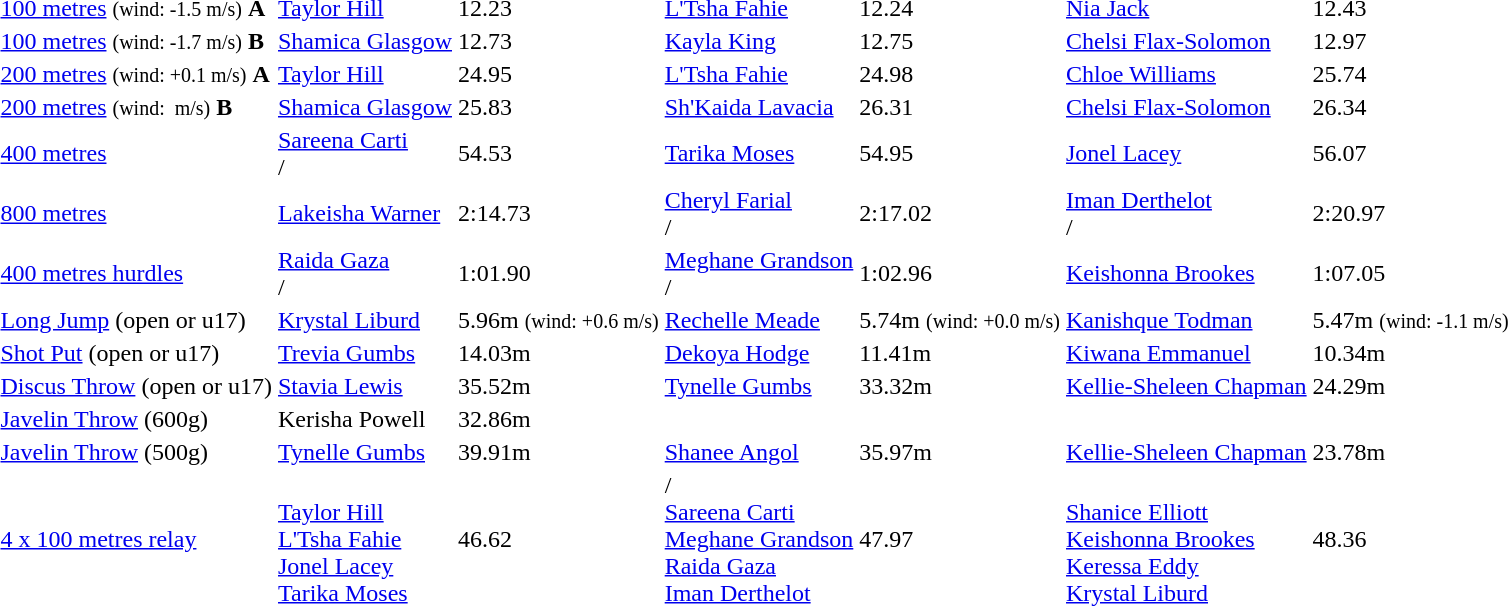<table>
<tr>
<td><a href='#'>100 metres</a> <small>(wind: -1.5 m/s)</small> <strong>A</strong></td>
<td align=left><a href='#'>Taylor Hill</a> <br> </td>
<td>12.23</td>
<td align=left><a href='#'>L'Tsha Fahie</a> <br> </td>
<td>12.24</td>
<td align=left><a href='#'>Nia Jack</a> <br> </td>
<td>12.43</td>
</tr>
<tr>
<td><a href='#'>100 metres</a> <small>(wind: -1.7 m/s)</small> <strong>B</strong></td>
<td align=left><a href='#'>Shamica Glasgow</a> <br> </td>
<td>12.73</td>
<td align=left><a href='#'>Kayla King</a> <br> </td>
<td>12.75</td>
<td align=left><a href='#'>Chelsi Flax-Solomon</a> <br> </td>
<td>12.97</td>
</tr>
<tr>
<td><a href='#'>200 metres</a> <small>(wind: +0.1 m/s)</small> <strong>A</strong></td>
<td align=left><a href='#'>Taylor Hill</a> <br> </td>
<td>24.95</td>
<td align=left><a href='#'>L'Tsha Fahie</a> <br> </td>
<td>24.98</td>
<td align=left><a href='#'>Chloe Williams</a> <br> </td>
<td>25.74</td>
</tr>
<tr>
<td><a href='#'>200 metres</a> <small>(wind:  m/s)</small> <strong>B</strong></td>
<td align=left><a href='#'>Shamica Glasgow</a> <br> </td>
<td>25.83</td>
<td align=left><a href='#'>Sh'Kaida Lavacia</a> <br> </td>
<td>26.31</td>
<td align=left><a href='#'>Chelsi Flax-Solomon</a> <br> </td>
<td>26.34</td>
</tr>
<tr>
<td><a href='#'>400 metres</a></td>
<td align=left><a href='#'>Sareena Carti</a> <br> /</td>
<td>54.53</td>
<td align=left><a href='#'>Tarika Moses</a> <br> </td>
<td>54.95</td>
<td align=left><a href='#'>Jonel Lacey</a> <br> </td>
<td>56.07</td>
</tr>
<tr>
<td><a href='#'>800 metres</a></td>
<td align=left><a href='#'>Lakeisha Warner</a> <br> </td>
<td>2:14.73</td>
<td align=left><a href='#'>Cheryl Farial</a> <br> /</td>
<td>2:17.02</td>
<td align=left><a href='#'>Iman Derthelot</a> <br> /</td>
<td>2:20.97</td>
</tr>
<tr>
<td><a href='#'>400 metres hurdles</a></td>
<td align=left><a href='#'>Raida Gaza</a> <br> /</td>
<td>1:01.90</td>
<td align=left><a href='#'>Meghane Grandson</a> <br> /</td>
<td>1:02.96</td>
<td align=left><a href='#'>Keishonna Brookes</a> <br> </td>
<td>1:07.05</td>
</tr>
<tr>
<td><a href='#'>Long Jump</a> (open or u17)</td>
<td align=left><a href='#'>Krystal Liburd</a> <br> </td>
<td>5.96m <small>(wind: +0.6 m/s)</small></td>
<td align=left><a href='#'>Rechelle Meade</a> <br> </td>
<td>5.74m <small>(wind: +0.0 m/s)</small></td>
<td align=left><a href='#'>Kanishque Todman</a> <br> </td>
<td>5.47m <small>(wind: -1.1 m/s)</small></td>
</tr>
<tr>
<td><a href='#'>Shot Put</a> (open or u17)</td>
<td align=left><a href='#'>Trevia Gumbs</a> <br> </td>
<td>14.03m</td>
<td align=left><a href='#'>Dekoya Hodge</a> <br> </td>
<td>11.41m</td>
<td align=left><a href='#'>Kiwana Emmanuel</a> <br> </td>
<td>10.34m</td>
</tr>
<tr>
<td><a href='#'>Discus Throw</a> (open or u17)</td>
<td align=left><a href='#'>Stavia Lewis</a> <br> </td>
<td>35.52m</td>
<td align=left><a href='#'>Tynelle Gumbs</a> <br> </td>
<td>33.32m</td>
<td align=left><a href='#'>Kellie-Sheleen Chapman</a> <br> </td>
<td>24.29m</td>
</tr>
<tr>
<td><a href='#'>Javelin Throw</a> (600g)</td>
<td align=left>Kerisha Powell <br> </td>
<td>32.86m</td>
<td></td>
<td></td>
<td></td>
<td></td>
</tr>
<tr>
<td><a href='#'>Javelin Throw</a> (500g)</td>
<td align=left><a href='#'>Tynelle Gumbs</a> <br> </td>
<td>39.91m</td>
<td align=left><a href='#'>Shanee Angol</a> <br> </td>
<td>35.97m</td>
<td align=left><a href='#'>Kellie-Sheleen Chapman</a> <br> </td>
<td>23.78m</td>
</tr>
<tr>
<td><a href='#'>4 x 100 metres relay</a></td>
<td><br><a href='#'>Taylor Hill</a><br><a href='#'>L'Tsha Fahie</a><br><a href='#'>Jonel Lacey</a><br><a href='#'>Tarika Moses</a></td>
<td>46.62</td>
<td>/<br><a href='#'>Sareena Carti</a><br><a href='#'>Meghane Grandson</a><br><a href='#'>Raida Gaza</a><br><a href='#'>Iman Derthelot</a></td>
<td>47.97</td>
<td><br><a href='#'>Shanice Elliott</a><br><a href='#'>Keishonna Brookes</a><br><a href='#'>Keressa Eddy</a><br><a href='#'>Krystal Liburd</a></td>
<td>48.36</td>
</tr>
</table>
